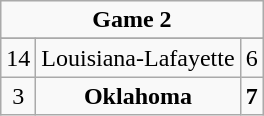<table class="wikitable">
<tr style="text-align:center;">
<td colspan="3"><strong>Game 2</strong></td>
</tr>
<tr style="text-align:center;">
</tr>
<tr style="text-align:center;">
<td>14</td>
<td>Louisiana-Lafayette</td>
<td>6</td>
</tr>
<tr style="text-align:center;">
<td>3</td>
<td><strong>Oklahoma</strong></td>
<td><strong>7</strong></td>
</tr>
</table>
